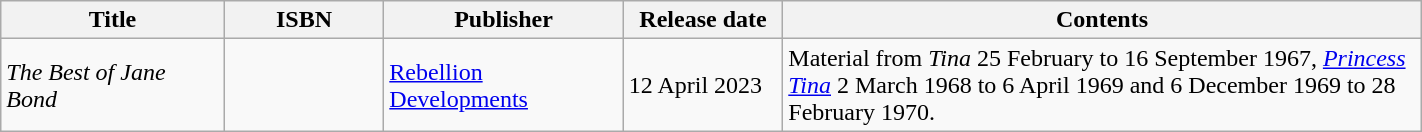<table class="wikitable" width="75%">
<tr>
<th width=14%>Title</th>
<th width=10%>ISBN</th>
<th width=15%>Publisher</th>
<th width=10%>Release date</th>
<th width=40%>Contents</th>
</tr>
<tr>
<td><em>The Best of Jane Bond</em></td>
<td></td>
<td><a href='#'>Rebellion Developments</a></td>
<td>12 April 2023</td>
<td>Material from <em>Tina</em> 25 February to 16 September 1967, <em><a href='#'>Princess Tina</a></em> 2 March 1968 to 6 April 1969 and 6 December 1969 to 28 February 1970.</td>
</tr>
</table>
